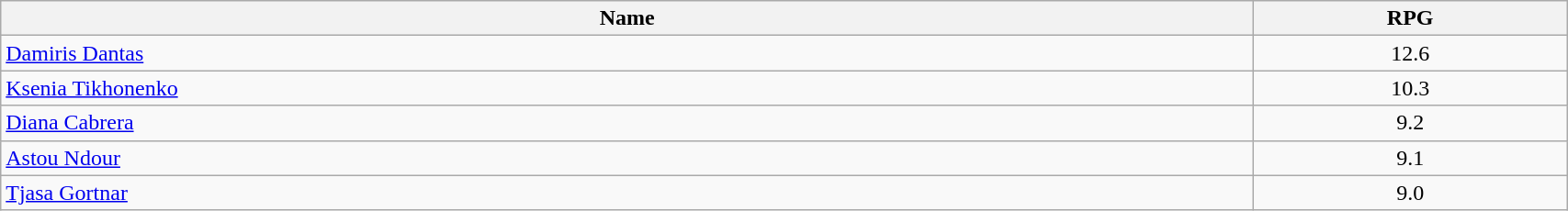<table class=wikitable width="90%">
<tr>
<th width="80%">Name</th>
<th width="20%">RPG</th>
</tr>
<tr>
<td> <a href='#'>Damiris Dantas</a></td>
<td align=center>12.6</td>
</tr>
<tr>
<td> <a href='#'>Ksenia Tikhonenko</a></td>
<td align=center>10.3</td>
</tr>
<tr>
<td> <a href='#'>Diana Cabrera</a></td>
<td align=center>9.2</td>
</tr>
<tr>
<td> <a href='#'>Astou Ndour</a></td>
<td align=center>9.1</td>
</tr>
<tr>
<td> <a href='#'>Tjasa Gortnar</a></td>
<td align=center>9.0</td>
</tr>
</table>
